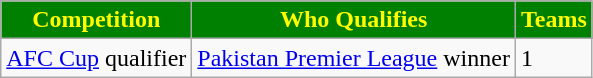<table class="wikitable">
<tr>
<th style="background:Green; color:yellow; text-align:center;">Competition</th>
<th style="background:Green; color:yellow; text-align:center;">Who Qualifies</th>
<th style="background:Green; color:yellow; text-align:center;">Teams</th>
</tr>
<tr>
<td><a href='#'>AFC Cup</a> qualifier</td>
<td><a href='#'>Pakistan Premier League</a> winner</td>
<td>1</td>
</tr>
</table>
